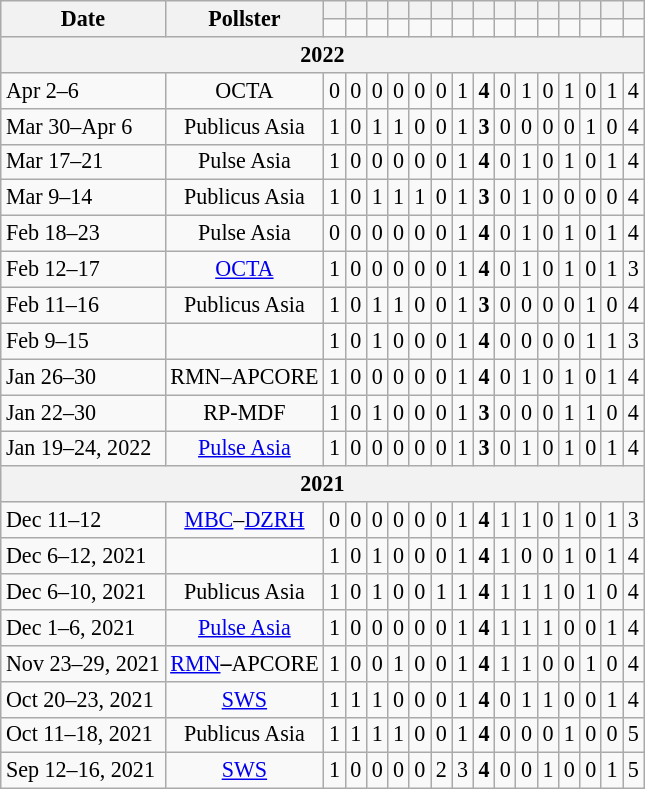<table class="wikitable" style="font-size:92%; text-align:center;">
<tr>
<th rowspan="2">Date</th>
<th rowspan="2">Pollster</th>
<th></th>
<th></th>
<th></th>
<th></th>
<th></th>
<th></th>
<th></th>
<th></th>
<th></th>
<th></th>
<th></th>
<th></th>
<th></th>
<th></th>
<th></th>
</tr>
<tr>
<td></td>
<td></td>
<td></td>
<td></td>
<td></td>
<td></td>
<td></td>
<td></td>
<td></td>
<td></td>
<td></td>
<td></td>
<td></td>
<td></td>
<td></td>
</tr>
<tr>
<th colspan="17">2022</th>
</tr>
<tr>
<td align=left>Apr 2–6</td>
<td>OCTA</td>
<td>0</td>
<td>0</td>
<td>0</td>
<td>0</td>
<td>0</td>
<td>0</td>
<td>1</td>
<td><strong>4</strong></td>
<td>0</td>
<td>1</td>
<td>0</td>
<td>1</td>
<td>0</td>
<td>1</td>
<td>4</td>
</tr>
<tr>
<td align=left>Mar 30–Apr 6</td>
<td>Publicus Asia</td>
<td>1</td>
<td>0</td>
<td>1</td>
<td>1</td>
<td>0</td>
<td>0</td>
<td>1</td>
<td><strong>3</strong></td>
<td>0</td>
<td>0</td>
<td>0</td>
<td>0</td>
<td>1</td>
<td>0</td>
<td>4</td>
</tr>
<tr>
<td align=left>Mar 17–21</td>
<td>Pulse Asia</td>
<td>1</td>
<td>0</td>
<td>0</td>
<td>0</td>
<td>0</td>
<td>0</td>
<td>1</td>
<td><strong>4</strong></td>
<td>0</td>
<td>1</td>
<td>0</td>
<td>1</td>
<td>0</td>
<td>1</td>
<td>4</td>
</tr>
<tr>
<td align=left>Mar 9–14</td>
<td>Publicus Asia</td>
<td>1</td>
<td>0</td>
<td>1</td>
<td>1</td>
<td>1</td>
<td>0</td>
<td>1</td>
<td><strong>3</strong></td>
<td>0</td>
<td>1</td>
<td>0</td>
<td>0</td>
<td>0</td>
<td>0</td>
<td>4</td>
</tr>
<tr>
<td align=left>Feb 18–23</td>
<td>Pulse Asia</td>
<td>0</td>
<td>0</td>
<td>0</td>
<td>0</td>
<td>0</td>
<td>0</td>
<td>1</td>
<td><strong>4</strong></td>
<td>0</td>
<td>1</td>
<td>0</td>
<td>1</td>
<td>0</td>
<td>1</td>
<td>4</td>
</tr>
<tr>
<td align=left>Feb 12–17</td>
<td><a href='#'>OCTA</a></td>
<td>1</td>
<td>0</td>
<td>0</td>
<td>0</td>
<td>0</td>
<td>0</td>
<td>1</td>
<td><strong>4</strong></td>
<td>0</td>
<td>1</td>
<td>0</td>
<td>1</td>
<td>0</td>
<td>1</td>
<td>3</td>
</tr>
<tr>
<td align=left>Feb 11–16</td>
<td>Publicus Asia</td>
<td>1</td>
<td>0</td>
<td>1</td>
<td>1</td>
<td>0</td>
<td>0</td>
<td>1</td>
<td><strong>3</strong></td>
<td>0</td>
<td>0</td>
<td>0</td>
<td>0</td>
<td>1</td>
<td>0</td>
<td>4</td>
</tr>
<tr>
<td align=left>Feb 9–15</td>
<td></td>
<td>1</td>
<td>0</td>
<td>1</td>
<td>0</td>
<td>0</td>
<td>0</td>
<td>1</td>
<td><strong>4</strong></td>
<td>0</td>
<td>0</td>
<td>0</td>
<td>0</td>
<td>1</td>
<td>1</td>
<td>3</td>
</tr>
<tr>
<td align=left>Jan 26–30</td>
<td>RMN–APCORE</td>
<td>1</td>
<td>0</td>
<td>0</td>
<td>0</td>
<td>0</td>
<td>0</td>
<td>1</td>
<td><strong>4</strong></td>
<td>0</td>
<td>1</td>
<td>0</td>
<td>1</td>
<td>0</td>
<td>1</td>
<td>4</td>
</tr>
<tr>
<td align=left>Jan 22–30</td>
<td>RP-MDF</td>
<td>1</td>
<td>0</td>
<td>1</td>
<td>0</td>
<td>0</td>
<td>0</td>
<td>1</td>
<td><strong>3</strong></td>
<td>0</td>
<td>0</td>
<td>0</td>
<td>1</td>
<td>1</td>
<td>0</td>
<td>4</td>
</tr>
<tr>
<td align=left>Jan 19–24, 2022</td>
<td><a href='#'>Pulse Asia</a></td>
<td>1</td>
<td>0</td>
<td>0</td>
<td>0</td>
<td>0</td>
<td>0</td>
<td>1</td>
<td><strong>3</strong></td>
<td>0</td>
<td>1</td>
<td>0</td>
<td>1</td>
<td>0</td>
<td>1</td>
<td>4</td>
</tr>
<tr>
<th colspan="17">2021</th>
</tr>
<tr>
<td align="left">Dec 11–12</td>
<td><a href='#'>MBC</a>–<a href='#'>DZRH</a></td>
<td>0</td>
<td>0</td>
<td>0</td>
<td>0</td>
<td>0</td>
<td>0</td>
<td>1</td>
<td><strong>4</strong></td>
<td>1</td>
<td>1</td>
<td>0</td>
<td>1</td>
<td>0</td>
<td>1</td>
<td>3</td>
</tr>
<tr>
<td align=left>Dec 6–12, 2021</td>
<td></td>
<td>1</td>
<td>0</td>
<td>1</td>
<td>0</td>
<td>0</td>
<td>0</td>
<td>1</td>
<td><strong>4</strong></td>
<td>1</td>
<td>0</td>
<td>0</td>
<td>1</td>
<td>0</td>
<td>1</td>
<td>4</td>
</tr>
<tr>
<td align=left>Dec 6–10, 2021</td>
<td>Publicus Asia</td>
<td>1</td>
<td>0</td>
<td>1</td>
<td>0</td>
<td>0</td>
<td>1</td>
<td>1</td>
<td><strong>4</strong></td>
<td>1</td>
<td>1</td>
<td>1</td>
<td>0</td>
<td>1</td>
<td>0</td>
<td>4</td>
</tr>
<tr>
<td align=left>Dec 1–6, 2021</td>
<td><a href='#'>Pulse Asia</a></td>
<td>1</td>
<td>0</td>
<td>0</td>
<td>0</td>
<td>0</td>
<td>0</td>
<td>1</td>
<td><strong>4</strong></td>
<td>1</td>
<td>1</td>
<td>1</td>
<td>0</td>
<td>0</td>
<td>1</td>
<td>4</td>
</tr>
<tr>
<td align=left>Nov 23–29, 2021</td>
<td><a href='#'>RMN</a><strong>–</strong>APCORE</td>
<td>1</td>
<td>0</td>
<td>0</td>
<td>1</td>
<td>0</td>
<td>0</td>
<td>1</td>
<td><strong>4</strong></td>
<td>1</td>
<td>1</td>
<td>0</td>
<td>0</td>
<td>1</td>
<td>0</td>
<td>4</td>
</tr>
<tr>
<td align=left>Oct 20–23, 2021</td>
<td><a href='#'>SWS</a></td>
<td>1</td>
<td>1</td>
<td>1</td>
<td>0</td>
<td>0</td>
<td>0</td>
<td>1</td>
<td><strong>4</strong></td>
<td>0</td>
<td>1</td>
<td>1</td>
<td>0</td>
<td>0</td>
<td>1</td>
<td>4</td>
</tr>
<tr>
<td align=left>Oct 11–18, 2021</td>
<td>Publicus Asia</td>
<td>1</td>
<td>1</td>
<td>1</td>
<td>1</td>
<td>0</td>
<td>0</td>
<td>1</td>
<td><strong>4</strong></td>
<td>0</td>
<td>0</td>
<td>0</td>
<td>1</td>
<td>0</td>
<td>0</td>
<td>5</td>
</tr>
<tr>
<td align=left>Sep 12–16, 2021</td>
<td><a href='#'>SWS</a></td>
<td>1</td>
<td>0</td>
<td>0</td>
<td>0</td>
<td>0</td>
<td>2</td>
<td>3</td>
<td><strong>4</strong></td>
<td>0</td>
<td>0</td>
<td>1</td>
<td>0</td>
<td>0</td>
<td>1</td>
<td>5</td>
</tr>
</table>
